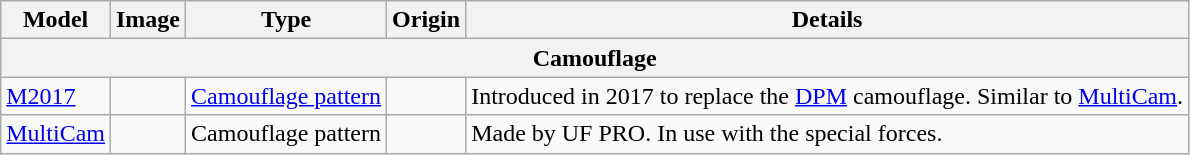<table class="wikitable">
<tr>
<th>Model</th>
<th>Image</th>
<th>Type</th>
<th>Origin</th>
<th>Details</th>
</tr>
<tr>
<th colspan="5">Camouflage</th>
</tr>
<tr>
<td><a href='#'>M2017</a></td>
<td></td>
<td><a href='#'>Camouflage pattern</a></td>
<td></td>
<td>Introduced in 2017 to replace the <a href='#'>DPM</a> camouflage. Similar to <a href='#'>MultiCam</a>.</td>
</tr>
<tr>
<td><a href='#'>MultiCam</a></td>
<td></td>
<td>Camouflage pattern</td>
<td></td>
<td>Made by UF PRO. In use with the special forces.</td>
</tr>
</table>
